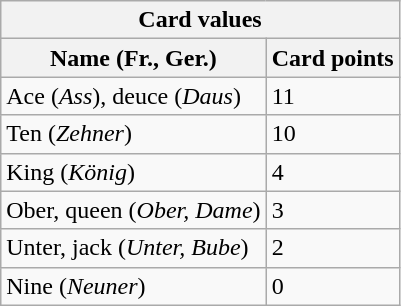<table class="wikitable sortable">
<tr>
<th colspan="5">Card values</th>
</tr>
<tr>
<th>Name (Fr., Ger.)</th>
<th>Card points</th>
</tr>
<tr>
<td>Ace (<em>Ass</em>), deuce (<em>Daus</em>)</td>
<td>11</td>
</tr>
<tr>
<td>Ten (<em>Zehner</em>)</td>
<td>10</td>
</tr>
<tr>
<td>King (<em>König</em>)</td>
<td>4</td>
</tr>
<tr>
<td>Ober, queen (<em>Ober, Dame</em>)</td>
<td>3</td>
</tr>
<tr>
<td>Unter, jack (<em>Unter, Bube</em>)</td>
<td>2</td>
</tr>
<tr>
<td>Nine (<em>Neuner</em>)</td>
<td>0</td>
</tr>
</table>
